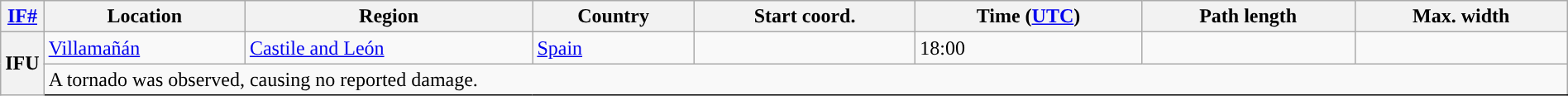<table class="wikitable sortable" style="width:100%;">
<tr>
<th scope="col" width="2%" align="center"><a href='#'>IF#</a></th>
<th scope="col" align="center" class="unsortable">Location</th>
<th scope="col" align="center" class="unsortable">Region</th>
<th scope="col" align="center">Country</th>
<th scope="col" align="center">Start coord.</th>
<th scope="col" align="center">Time (<a href='#'>UTC</a>)</th>
<th scope="col" align="center">Path length</th>
<th scope="col" align="center">Max. width</th>
</tr>
<tr>
<th scope="row" rowspan="2" style="background-color:#">IFU</th>
<td><a href='#'>Villamañán</a></td>
<td><a href='#'>Castile and León</a></td>
<td><a href='#'>Spain</a></td>
<td></td>
<td>18:00</td>
<td></td>
<td></td>
</tr>
<tr class="expand-child">
<td colspan="8" style=" border-bottom: 1px solid black;">A tornado was observed, causing no reported damage.</td>
</tr>
</table>
